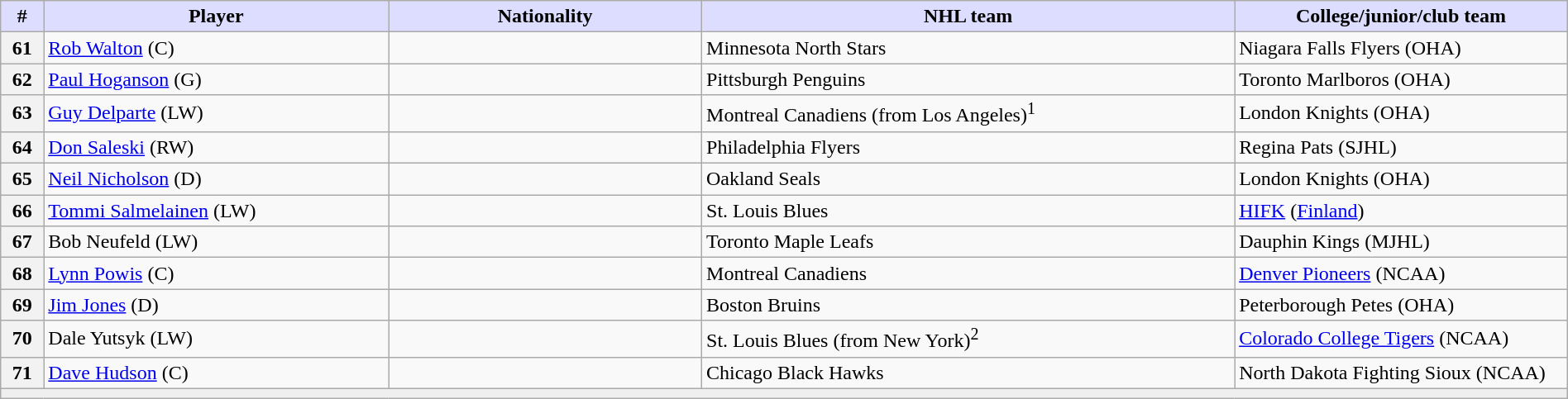<table class="wikitable" style="width: 100%">
<tr>
<th style="background:#ddf; width:2.75%;">#</th>
<th style="background:#ddf; width:22.0%;">Player</th>
<th style="background:#ddf; width:20.0%;">Nationality</th>
<th style="background:#ddf; width:34.0%;">NHL team</th>
<th style="background:#ddf; width:100.0%;">College/junior/club team</th>
</tr>
<tr>
<th>61</th>
<td><a href='#'>Rob Walton</a> (C)</td>
<td></td>
<td>Minnesota North Stars</td>
<td>Niagara Falls Flyers (OHA)</td>
</tr>
<tr>
<th>62</th>
<td><a href='#'>Paul Hoganson</a> (G)</td>
<td></td>
<td>Pittsburgh Penguins</td>
<td>Toronto Marlboros (OHA)</td>
</tr>
<tr>
<th>63</th>
<td><a href='#'>Guy Delparte</a> (LW)</td>
<td></td>
<td>Montreal Canadiens (from Los Angeles)<sup>1</sup></td>
<td>London Knights (OHA)</td>
</tr>
<tr>
<th>64</th>
<td><a href='#'>Don Saleski</a> (RW)</td>
<td></td>
<td>Philadelphia Flyers</td>
<td>Regina Pats (SJHL)</td>
</tr>
<tr>
<th>65</th>
<td><a href='#'>Neil Nicholson</a> (D)</td>
<td></td>
<td>Oakland Seals</td>
<td>London Knights (OHA)</td>
</tr>
<tr>
<th>66</th>
<td><a href='#'>Tommi Salmelainen</a> (LW)</td>
<td></td>
<td>St. Louis Blues</td>
<td><a href='#'>HIFK</a> (<a href='#'>Finland</a>)</td>
</tr>
<tr>
<th>67</th>
<td>Bob Neufeld (LW)</td>
<td></td>
<td>Toronto Maple Leafs</td>
<td>Dauphin Kings (MJHL)</td>
</tr>
<tr>
<th>68</th>
<td><a href='#'>Lynn Powis</a> (C)</td>
<td></td>
<td>Montreal Canadiens</td>
<td><a href='#'>Denver Pioneers</a> (NCAA)</td>
</tr>
<tr>
<th>69</th>
<td><a href='#'>Jim Jones</a> (D)</td>
<td></td>
<td>Boston Bruins</td>
<td>Peterborough Petes (OHA)</td>
</tr>
<tr>
<th>70</th>
<td>Dale Yutsyk (LW)</td>
<td></td>
<td>St. Louis Blues (from New York)<sup>2</sup></td>
<td><a href='#'>Colorado College Tigers</a> (NCAA)</td>
</tr>
<tr>
<th>71</th>
<td><a href='#'>Dave Hudson</a> (C)</td>
<td></td>
<td>Chicago Black Hawks</td>
<td>North Dakota Fighting Sioux (NCAA)</td>
</tr>
<tr>
<td align=center colspan="6" bgcolor="#efefef"></td>
</tr>
</table>
